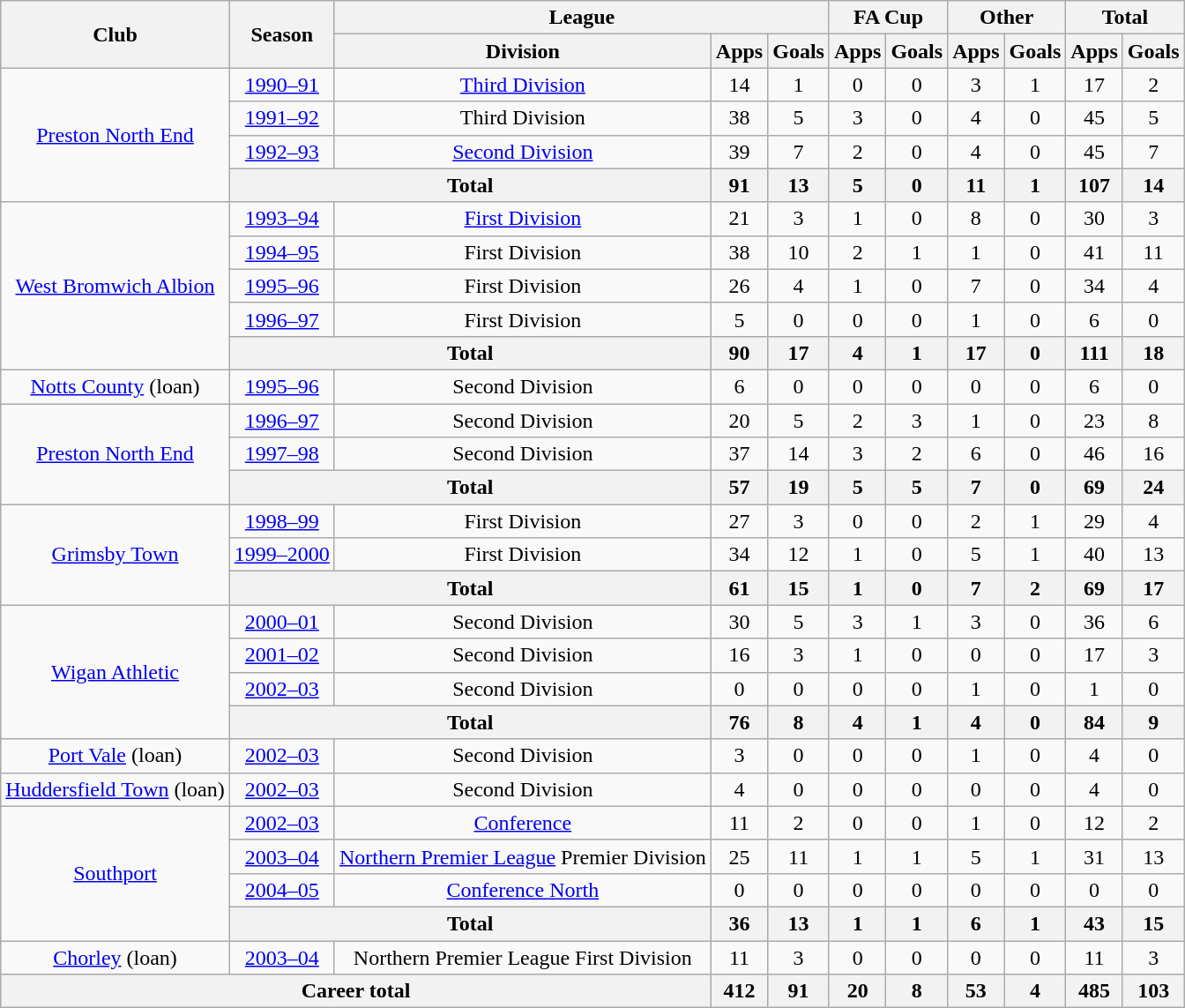<table class="wikitable" style="text-align:center">
<tr>
<th rowspan="2">Club</th>
<th rowspan="2">Season</th>
<th colspan="3">League</th>
<th colspan="2">FA Cup</th>
<th colspan="2">Other</th>
<th colspan="2">Total</th>
</tr>
<tr>
<th>Division</th>
<th>Apps</th>
<th>Goals</th>
<th>Apps</th>
<th>Goals</th>
<th>Apps</th>
<th>Goals</th>
<th>Apps</th>
<th>Goals</th>
</tr>
<tr>
<td rowspan="4"><a href='#'>Preston North End</a></td>
<td><a href='#'>1990–91</a></td>
<td><a href='#'>Third Division</a></td>
<td>14</td>
<td>1</td>
<td>0</td>
<td>0</td>
<td>3</td>
<td>1</td>
<td>17</td>
<td>2</td>
</tr>
<tr>
<td><a href='#'>1991–92</a></td>
<td>Third Division</td>
<td>38</td>
<td>5</td>
<td>3</td>
<td>0</td>
<td>4</td>
<td>0</td>
<td>45</td>
<td>5</td>
</tr>
<tr>
<td><a href='#'>1992–93</a></td>
<td><a href='#'>Second Division</a></td>
<td>39</td>
<td>7</td>
<td>2</td>
<td>0</td>
<td>4</td>
<td>0</td>
<td>45</td>
<td>7</td>
</tr>
<tr>
<th colspan="2">Total</th>
<th>91</th>
<th>13</th>
<th>5</th>
<th>0</th>
<th>11</th>
<th>1</th>
<th>107</th>
<th>14</th>
</tr>
<tr>
<td rowspan="5"><a href='#'>West Bromwich Albion</a></td>
<td><a href='#'>1993–94</a></td>
<td><a href='#'>First Division</a></td>
<td>21</td>
<td>3</td>
<td>1</td>
<td>0</td>
<td>8</td>
<td>0</td>
<td>30</td>
<td>3</td>
</tr>
<tr>
<td><a href='#'>1994–95</a></td>
<td>First Division</td>
<td>38</td>
<td>10</td>
<td>2</td>
<td>1</td>
<td>1</td>
<td>0</td>
<td>41</td>
<td>11</td>
</tr>
<tr>
<td><a href='#'>1995–96</a></td>
<td>First Division</td>
<td>26</td>
<td>4</td>
<td>1</td>
<td>0</td>
<td>7</td>
<td>0</td>
<td>34</td>
<td>4</td>
</tr>
<tr>
<td><a href='#'>1996–97</a></td>
<td>First Division</td>
<td>5</td>
<td>0</td>
<td>0</td>
<td>0</td>
<td>1</td>
<td>0</td>
<td>6</td>
<td>0</td>
</tr>
<tr>
<th colspan="2">Total</th>
<th>90</th>
<th>17</th>
<th>4</th>
<th>1</th>
<th>17</th>
<th>0</th>
<th>111</th>
<th>18</th>
</tr>
<tr>
<td><a href='#'>Notts County</a> (loan)</td>
<td><a href='#'>1995–96</a></td>
<td>Second Division</td>
<td>6</td>
<td>0</td>
<td>0</td>
<td>0</td>
<td>0</td>
<td>0</td>
<td>6</td>
<td>0</td>
</tr>
<tr>
<td rowspan="3"><a href='#'>Preston North End</a></td>
<td><a href='#'>1996–97</a></td>
<td>Second Division</td>
<td>20</td>
<td>5</td>
<td>2</td>
<td>3</td>
<td>1</td>
<td>0</td>
<td>23</td>
<td>8</td>
</tr>
<tr>
<td><a href='#'>1997–98</a></td>
<td>Second Division</td>
<td>37</td>
<td>14</td>
<td>3</td>
<td>2</td>
<td>6</td>
<td>0</td>
<td>46</td>
<td>16</td>
</tr>
<tr>
<th colspan="2">Total</th>
<th>57</th>
<th>19</th>
<th>5</th>
<th>5</th>
<th>7</th>
<th>0</th>
<th>69</th>
<th>24</th>
</tr>
<tr>
<td rowspan="3"><a href='#'>Grimsby Town</a></td>
<td><a href='#'>1998–99</a></td>
<td>First Division</td>
<td>27</td>
<td>3</td>
<td>0</td>
<td>0</td>
<td>2</td>
<td>1</td>
<td>29</td>
<td>4</td>
</tr>
<tr>
<td><a href='#'>1999–2000</a></td>
<td>First Division</td>
<td>34</td>
<td>12</td>
<td>1</td>
<td>0</td>
<td>5</td>
<td>1</td>
<td>40</td>
<td>13</td>
</tr>
<tr>
<th colspan="2">Total</th>
<th>61</th>
<th>15</th>
<th>1</th>
<th>0</th>
<th>7</th>
<th>2</th>
<th>69</th>
<th>17</th>
</tr>
<tr>
<td rowspan="4"><a href='#'>Wigan Athletic</a></td>
<td><a href='#'>2000–01</a></td>
<td>Second Division</td>
<td>30</td>
<td>5</td>
<td>3</td>
<td>1</td>
<td>3</td>
<td>0</td>
<td>36</td>
<td>6</td>
</tr>
<tr>
<td><a href='#'>2001–02</a></td>
<td>Second Division</td>
<td>16</td>
<td>3</td>
<td>1</td>
<td>0</td>
<td>0</td>
<td>0</td>
<td>17</td>
<td>3</td>
</tr>
<tr>
<td><a href='#'>2002–03</a></td>
<td>Second Division</td>
<td>0</td>
<td>0</td>
<td>0</td>
<td>0</td>
<td>1</td>
<td>0</td>
<td>1</td>
<td>0</td>
</tr>
<tr>
<th colspan="2">Total</th>
<th>76</th>
<th>8</th>
<th>4</th>
<th>1</th>
<th>4</th>
<th>0</th>
<th>84</th>
<th>9</th>
</tr>
<tr>
<td><a href='#'>Port Vale</a> (loan)</td>
<td><a href='#'>2002–03</a></td>
<td>Second Division</td>
<td>3</td>
<td>0</td>
<td>0</td>
<td>0</td>
<td>1</td>
<td>0</td>
<td>4</td>
<td>0</td>
</tr>
<tr>
<td><a href='#'>Huddersfield Town</a> (loan)</td>
<td><a href='#'>2002–03</a></td>
<td>Second Division</td>
<td>4</td>
<td>0</td>
<td>0</td>
<td>0</td>
<td>0</td>
<td>0</td>
<td>4</td>
<td>0</td>
</tr>
<tr>
<td rowspan="4"><a href='#'>Southport</a></td>
<td><a href='#'>2002–03</a></td>
<td><a href='#'>Conference</a></td>
<td>11</td>
<td>2</td>
<td>0</td>
<td>0</td>
<td>1</td>
<td>0</td>
<td>12</td>
<td>2</td>
</tr>
<tr>
<td><a href='#'>2003–04</a></td>
<td><a href='#'>Northern Premier League</a> Premier Division</td>
<td>25</td>
<td>11</td>
<td>1</td>
<td>1</td>
<td>5</td>
<td>1</td>
<td>31</td>
<td>13</td>
</tr>
<tr>
<td><a href='#'>2004–05</a></td>
<td><a href='#'>Conference North</a></td>
<td>0</td>
<td>0</td>
<td>0</td>
<td>0</td>
<td>0</td>
<td>0</td>
<td>0</td>
<td>0</td>
</tr>
<tr>
<th colspan="2">Total</th>
<th>36</th>
<th>13</th>
<th>1</th>
<th>1</th>
<th>6</th>
<th>1</th>
<th>43</th>
<th>15</th>
</tr>
<tr>
<td><a href='#'>Chorley</a> (loan)</td>
<td><a href='#'>2003–04</a></td>
<td>Northern Premier League First Division</td>
<td>11</td>
<td>3</td>
<td>0</td>
<td>0</td>
<td>0</td>
<td>0</td>
<td>11</td>
<td>3</td>
</tr>
<tr>
<th colspan="3">Career total</th>
<th>412</th>
<th>91</th>
<th>20</th>
<th>8</th>
<th>53</th>
<th>4</th>
<th>485</th>
<th>103</th>
</tr>
</table>
